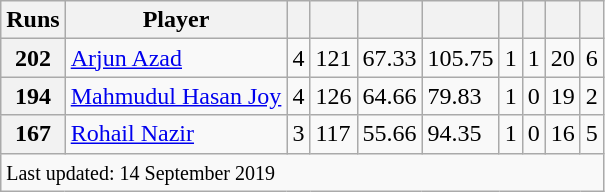<table class="wikitable sortable">
<tr>
<th>Runs</th>
<th class="unsortable">Player</th>
<th></th>
<th></th>
<th></th>
<th></th>
<th></th>
<th></th>
<th></th>
<th></th>
</tr>
<tr>
<th>202</th>
<td> <a href='#'>Arjun Azad</a></td>
<td>4</td>
<td>121</td>
<td>67.33</td>
<td>105.75</td>
<td>1</td>
<td>1</td>
<td>20</td>
<td>6</td>
</tr>
<tr>
<th>194</th>
<td> <a href='#'>Mahmudul Hasan Joy</a></td>
<td>4</td>
<td>126</td>
<td>64.66</td>
<td>79.83</td>
<td>1</td>
<td>0</td>
<td>19</td>
<td>2</td>
</tr>
<tr>
<th>167</th>
<td> <a href='#'>Rohail Nazir</a></td>
<td>3</td>
<td>117</td>
<td>55.66</td>
<td>94.35</td>
<td>1</td>
<td>0</td>
<td>16</td>
<td>5</td>
</tr>
<tr class="sortbottom">
<td colspan="10"><small>Last updated: 14 September 2019</small></td>
</tr>
</table>
